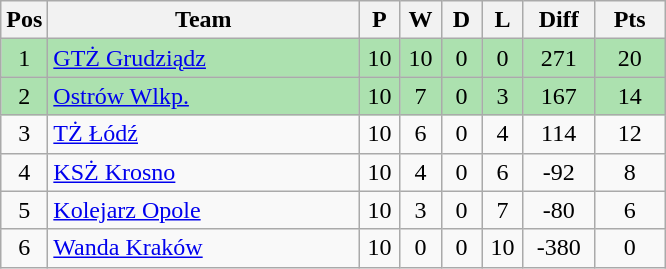<table class="wikitable" style="font-size: 100%">
<tr>
<th width=20>Pos</th>
<th width=200>Team</th>
<th width=20>P</th>
<th width=20>W</th>
<th width=20>D</th>
<th width=20>L</th>
<th width=40>Diff</th>
<th width=40>Pts</th>
</tr>
<tr align=center style="background:#ACE1AF;">
<td>1</td>
<td align="left"><a href='#'>GTŻ Grudziądz</a></td>
<td>10</td>
<td>10</td>
<td>0</td>
<td>0</td>
<td>271</td>
<td>20</td>
</tr>
<tr align=center style="background:#ACE1AF;">
<td>2</td>
<td align="left"><a href='#'>Ostrów Wlkp.</a></td>
<td>10</td>
<td>7</td>
<td>0</td>
<td>3</td>
<td>167</td>
<td>14</td>
</tr>
<tr align=center>
<td>3</td>
<td align="left"><a href='#'>TŻ Łódź</a></td>
<td>10</td>
<td>6</td>
<td>0</td>
<td>4</td>
<td>114</td>
<td>12</td>
</tr>
<tr align=center>
<td>4</td>
<td align="left"><a href='#'>KSŻ Krosno</a></td>
<td>10</td>
<td>4</td>
<td>0</td>
<td>6</td>
<td>-92</td>
<td>8</td>
</tr>
<tr align=center>
<td>5</td>
<td align="left"><a href='#'>Kolejarz Opole</a></td>
<td>10</td>
<td>3</td>
<td>0</td>
<td>7</td>
<td>-80</td>
<td>6</td>
</tr>
<tr align=center>
<td>6</td>
<td align="left"><a href='#'>Wanda Kraków</a></td>
<td>10</td>
<td>0</td>
<td>0</td>
<td>10</td>
<td>-380</td>
<td>0</td>
</tr>
</table>
